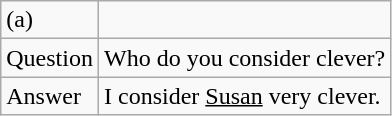<table class="wikitable">
<tr>
<td>(a)</td>
</tr>
<tr>
<td>Question</td>
<td>Who do you consider clever?</td>
</tr>
<tr>
<td>Answer</td>
<td>I consider <u>Susan</u> very clever.</td>
</tr>
</table>
